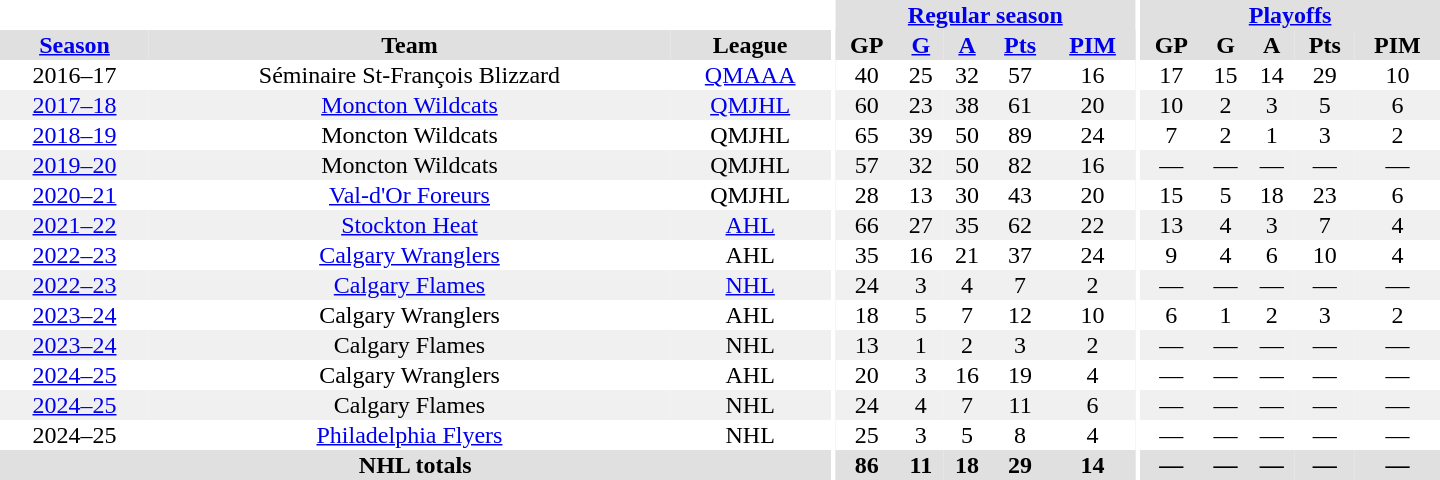<table border="0" cellpadding="1" cellspacing="0" style="text-align:center; width:60em;">
<tr bgcolor="#e0e0e0">
<th colspan="3" bgcolor="#ffffff"></th>
<th rowspan="99" bgcolor="#ffffff"></th>
<th colspan="5"><a href='#'>Regular season</a></th>
<th rowspan="99" bgcolor="#ffffff"></th>
<th colspan="5"><a href='#'>Playoffs</a></th>
</tr>
<tr bgcolor="#e0e0e0">
<th><a href='#'>Season</a></th>
<th>Team</th>
<th>League</th>
<th>GP</th>
<th><a href='#'>G</a></th>
<th><a href='#'>A</a></th>
<th><a href='#'>Pts</a></th>
<th><a href='#'>PIM</a></th>
<th>GP</th>
<th>G</th>
<th>A</th>
<th>Pts</th>
<th>PIM</th>
</tr>
<tr>
<td>2016–17</td>
<td>Séminaire St-François Blizzard</td>
<td><a href='#'>QMAAA</a></td>
<td>40</td>
<td>25</td>
<td>32</td>
<td>57</td>
<td>16</td>
<td>17</td>
<td>15</td>
<td>14</td>
<td>29</td>
<td>10</td>
</tr>
<tr bgcolor="#f0f0f0">
<td><a href='#'>2017–18</a></td>
<td><a href='#'>Moncton Wildcats</a></td>
<td><a href='#'>QMJHL</a></td>
<td>60</td>
<td>23</td>
<td>38</td>
<td>61</td>
<td>20</td>
<td>10</td>
<td>2</td>
<td>3</td>
<td>5</td>
<td>6</td>
</tr>
<tr>
<td><a href='#'>2018–19</a></td>
<td>Moncton Wildcats</td>
<td>QMJHL</td>
<td>65</td>
<td>39</td>
<td>50</td>
<td>89</td>
<td>24</td>
<td>7</td>
<td>2</td>
<td>1</td>
<td>3</td>
<td>2</td>
</tr>
<tr bgcolor="#f0f0f0">
<td><a href='#'>2019–20</a></td>
<td>Moncton Wildcats</td>
<td>QMJHL</td>
<td>57</td>
<td>32</td>
<td>50</td>
<td>82</td>
<td>16</td>
<td>—</td>
<td>—</td>
<td>—</td>
<td>—</td>
<td>—</td>
</tr>
<tr>
<td><a href='#'>2020–21</a></td>
<td><a href='#'>Val-d'Or Foreurs</a></td>
<td>QMJHL</td>
<td>28</td>
<td>13</td>
<td>30</td>
<td>43</td>
<td>20</td>
<td>15</td>
<td>5</td>
<td>18</td>
<td>23</td>
<td>6</td>
</tr>
<tr bgcolor="#f0f0f0">
<td><a href='#'>2021–22</a></td>
<td><a href='#'>Stockton Heat</a></td>
<td><a href='#'>AHL</a></td>
<td>66</td>
<td>27</td>
<td>35</td>
<td>62</td>
<td>22</td>
<td>13</td>
<td>4</td>
<td>3</td>
<td>7</td>
<td>4</td>
</tr>
<tr>
<td><a href='#'>2022–23</a></td>
<td><a href='#'>Calgary Wranglers</a></td>
<td>AHL</td>
<td>35</td>
<td>16</td>
<td>21</td>
<td>37</td>
<td>24</td>
<td>9</td>
<td>4</td>
<td>6</td>
<td>10</td>
<td>4</td>
</tr>
<tr bgcolor="#f0f0f0">
<td><a href='#'>2022–23</a></td>
<td><a href='#'>Calgary Flames</a></td>
<td><a href='#'>NHL</a></td>
<td>24</td>
<td>3</td>
<td>4</td>
<td>7</td>
<td>2</td>
<td>—</td>
<td>—</td>
<td>—</td>
<td>—</td>
<td>—</td>
</tr>
<tr>
<td><a href='#'>2023–24</a></td>
<td>Calgary Wranglers</td>
<td>AHL</td>
<td>18</td>
<td>5</td>
<td>7</td>
<td>12</td>
<td>10</td>
<td>6</td>
<td>1</td>
<td>2</td>
<td>3</td>
<td>2</td>
</tr>
<tr bgcolor="#f0f0f0">
<td><a href='#'>2023–24</a></td>
<td>Calgary Flames</td>
<td>NHL</td>
<td>13</td>
<td>1</td>
<td>2</td>
<td>3</td>
<td>2</td>
<td>—</td>
<td>—</td>
<td>—</td>
<td>—</td>
<td>—</td>
</tr>
<tr>
<td><a href='#'>2024–25</a></td>
<td>Calgary Wranglers</td>
<td>AHL</td>
<td>20</td>
<td>3</td>
<td>16</td>
<td>19</td>
<td>4</td>
<td>—</td>
<td>—</td>
<td>—</td>
<td>—</td>
<td>—</td>
</tr>
<tr bgcolor="#f0f0f0">
<td><a href='#'>2024–25</a></td>
<td>Calgary Flames</td>
<td>NHL</td>
<td>24</td>
<td>4</td>
<td>7</td>
<td>11</td>
<td>6</td>
<td>—</td>
<td>—</td>
<td>—</td>
<td>—</td>
<td>—</td>
</tr>
<tr>
<td>2024–25</td>
<td><a href='#'>Philadelphia Flyers</a></td>
<td>NHL</td>
<td>25</td>
<td>3</td>
<td>5</td>
<td>8</td>
<td>4</td>
<td>—</td>
<td>—</td>
<td>—</td>
<td>—</td>
<td>—</td>
</tr>
<tr bgcolor="#e0e0e0">
<th colspan="3">NHL totals</th>
<th>86</th>
<th>11</th>
<th>18</th>
<th>29</th>
<th>14</th>
<th>—</th>
<th>—</th>
<th>—</th>
<th>—</th>
<th>—</th>
</tr>
</table>
